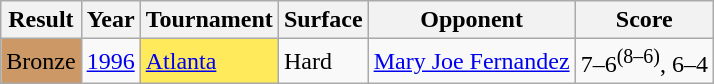<table class="wikitable sortable" style="font-size:100%">
<tr>
<th>Result</th>
<th>Year</th>
<th>Tournament</th>
<th>Surface</th>
<th>Opponent</th>
<th class=unsortable>Score</th>
</tr>
<tr>
<td bgcolor=cc9966>Bronze</td>
<td><a href='#'>1996</a></td>
<td style="background:#ffea5c;"><a href='#'>Atlanta</a></td>
<td>Hard</td>
<td> <a href='#'>Mary Joe Fernandez</a></td>
<td>7–6<sup>(8–6)</sup>, 6–4</td>
</tr>
</table>
